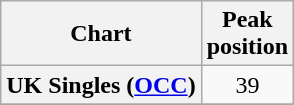<table class="wikitable plainrowheaders sortable" style="text-align:center;" border="1">
<tr>
<th scope="col">Chart</th>
<th scope="col">Peak<br>position</th>
</tr>
<tr>
<th scope="row">UK Singles (<a href='#'>OCC</a>)</th>
<td>39</td>
</tr>
<tr>
</tr>
</table>
